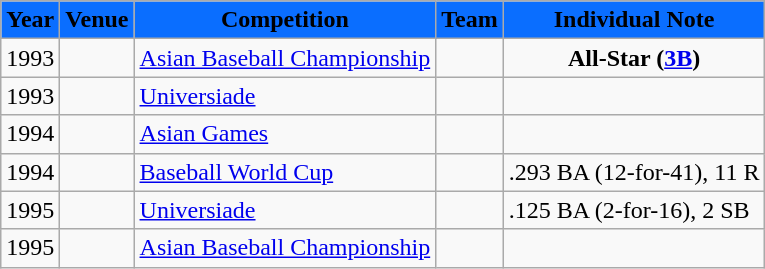<table class="wikitable">
<tr>
<th style="background:#0A6EFF"><span>Year</span></th>
<th style="background:#0A6EFF"><span>Venue</span></th>
<th style="background:#0A6EFF"><span>Competition</span></th>
<th style="background:#0A6EFF"><span>Team</span></th>
<th style="background:#0A6EFF"><span>Individual Note</span></th>
</tr>
<tr>
<td>1993</td>
<td></td>
<td><a href='#'>Asian Baseball Championship</a></td>
<td style="text-align:center"></td>
<td style="text-align:center"><strong>All-Star (<a href='#'>3B</a>)</strong></td>
</tr>
<tr>
<td>1993</td>
<td></td>
<td><a href='#'>Universiade</a></td>
<td style="text-align:center"></td>
<td></td>
</tr>
<tr>
<td>1994</td>
<td></td>
<td><a href='#'>Asian Games</a></td>
<td style="text-align:center"></td>
<td></td>
</tr>
<tr>
<td>1994</td>
<td></td>
<td><a href='#'>Baseball World Cup</a></td>
<td style="text-align:center"></td>
<td>.293 BA (12-for-41), 11 R</td>
</tr>
<tr>
<td>1995</td>
<td></td>
<td><a href='#'>Universiade</a></td>
<td style="text-align:center"></td>
<td>.125 BA (2-for-16), 2 SB</td>
</tr>
<tr>
<td>1995</td>
<td></td>
<td><a href='#'>Asian Baseball Championship</a></td>
<td style="text-align:center"></td>
<td></td>
</tr>
</table>
